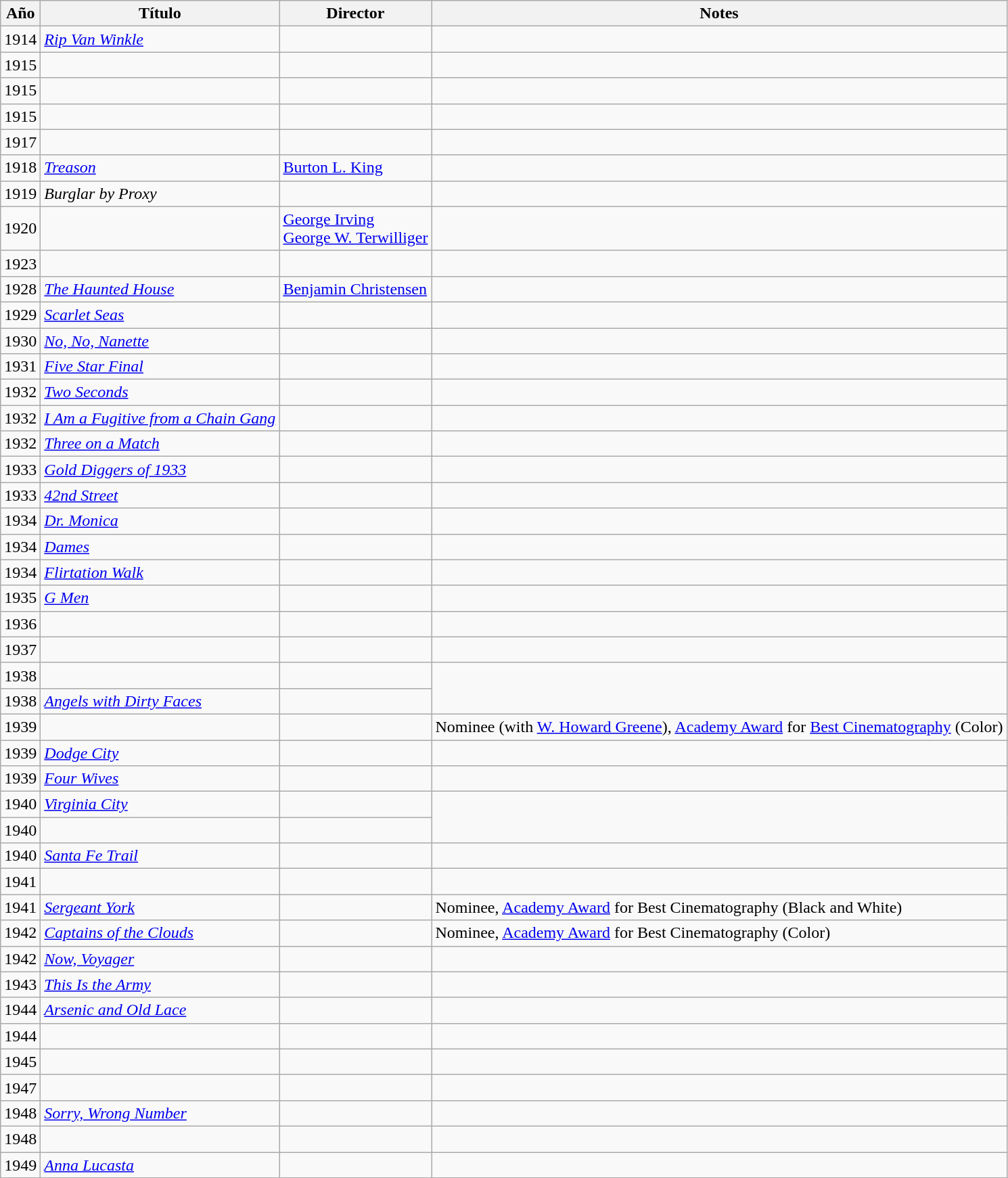<table class="wikitable sortable">
<tr>
<th>Año</th>
<th>Título</th>
<th>Director</th>
<th class="unsortable">Notes</th>
</tr>
<tr>
<td>1914</td>
<td><em><a href='#'>Rip Van Winkle</a></em></td>
<td></td>
<td></td>
</tr>
<tr>
<td>1915</td>
<td><em></em></td>
<td></td>
</tr>
<tr>
<td>1915</td>
<td><em></em></td>
<td></td>
<td></td>
</tr>
<tr>
<td>1915</td>
<td><em></em></td>
<td></td>
<td></td>
</tr>
<tr>
<td>1917</td>
<td><em></em></td>
<td></td>
<td></td>
</tr>
<tr>
<td>1918</td>
<td><em><a href='#'>Treason</a></em></td>
<td><a href='#'>Burton L. King</a></td>
<td></td>
</tr>
<tr>
<td>1919</td>
<td><em>Burglar by Proxy</em></td>
<td></td>
<td></td>
</tr>
<tr>
<td>1920</td>
<td><em></em></td>
<td><a href='#'>George Irving</a><br><a href='#'>George W. Terwilliger</a></td>
<td></td>
</tr>
<tr>
<td>1923</td>
<td><em></em></td>
<td></td>
<td></td>
</tr>
<tr>
<td>1928</td>
<td><em><a href='#'>The Haunted House</a></em></td>
<td><a href='#'>Benjamin Christensen</a></td>
<td></td>
</tr>
<tr>
<td>1929</td>
<td><em><a href='#'>Scarlet Seas</a></em></td>
<td></td>
<td></td>
</tr>
<tr>
<td>1930</td>
<td><em><a href='#'>No, No, Nanette</a></em></td>
<td></td>
<td></td>
</tr>
<tr>
<td>1931</td>
<td><em><a href='#'>Five Star Final</a></em></td>
<td></td>
<td></td>
</tr>
<tr>
<td>1932</td>
<td><em><a href='#'>Two Seconds</a></em></td>
<td></td>
<td></td>
</tr>
<tr>
<td>1932</td>
<td><em><a href='#'>I Am a Fugitive from a Chain Gang</a></em></td>
<td></td>
<td></td>
</tr>
<tr>
<td>1932</td>
<td><em><a href='#'>Three on a Match</a></em></td>
<td></td>
<td></td>
</tr>
<tr>
<td>1933</td>
<td><em><a href='#'>Gold Diggers of 1933</a></em></td>
<td></td>
<td></td>
</tr>
<tr>
<td>1933</td>
<td><em><a href='#'>42nd Street</a></em></td>
<td></td>
<td></td>
</tr>
<tr>
<td>1934</td>
<td><em><a href='#'>Dr. Monica</a></em></td>
<td></td>
<td></td>
</tr>
<tr>
<td>1934</td>
<td><em><a href='#'>Dames</a></em></td>
<td></td>
</tr>
<tr>
<td>1934</td>
<td><em><a href='#'>Flirtation Walk</a></em></td>
<td></td>
<td></td>
</tr>
<tr>
<td>1935</td>
<td><em><a href='#'>G Men</a></em></td>
<td></td>
<td></td>
</tr>
<tr>
<td>1936</td>
<td><em></em></td>
<td></td>
<td></td>
</tr>
<tr>
<td>1937</td>
<td><em></em></td>
<td></td>
<td></td>
</tr>
<tr>
<td>1938</td>
<td><em></em></td>
<td></td>
</tr>
<tr>
<td>1938</td>
<td><em><a href='#'>Angels with Dirty Faces</a></em></td>
<td></td>
</tr>
<tr>
<td>1939</td>
<td><em></em></td>
<td></td>
<td>Nominee (with <a href='#'>W. Howard Greene</a>), <a href='#'>Academy Award</a> for <a href='#'>Best Cinematography</a> (Color)</td>
</tr>
<tr>
<td>1939</td>
<td><em><a href='#'>Dodge City</a></em></td>
<td></td>
</tr>
<tr>
<td>1939</td>
<td><em><a href='#'>Four Wives</a></em></td>
<td></td>
<td></td>
</tr>
<tr>
<td>1940</td>
<td><em><a href='#'>Virginia City</a></em></td>
<td></td>
</tr>
<tr>
<td>1940</td>
<td><em></em></td>
<td></td>
</tr>
<tr>
<td>1940</td>
<td><em><a href='#'>Santa Fe Trail</a></em></td>
<td></td>
<td></td>
</tr>
<tr>
<td>1941</td>
<td><em></em></td>
<td></td>
</tr>
<tr>
<td>1941</td>
<td><em><a href='#'>Sergeant York</a></em></td>
<td></td>
<td>Nominee, <a href='#'>Academy Award</a> for Best Cinematography (Black and White)</td>
</tr>
<tr>
<td>1942</td>
<td><em><a href='#'>Captains of the Clouds</a></em></td>
<td></td>
<td>Nominee, <a href='#'>Academy Award</a> for Best Cinematography (Color)</td>
</tr>
<tr>
<td>1942</td>
<td><em><a href='#'>Now, Voyager</a></em></td>
<td></td>
<td></td>
</tr>
<tr>
<td>1943</td>
<td><em><a href='#'>This Is the Army</a></em></td>
<td></td>
</tr>
<tr>
<td>1944</td>
<td><em><a href='#'>Arsenic and Old Lace</a></em></td>
<td></td>
<td></td>
</tr>
<tr>
<td>1944</td>
<td><em></em></td>
<td></td>
<td></td>
</tr>
<tr>
<td>1945</td>
<td><em></em></td>
<td></td>
<td></td>
</tr>
<tr>
<td>1947</td>
<td><em></em></td>
<td></td>
<td></td>
</tr>
<tr>
<td>1948</td>
<td><em><a href='#'>Sorry, Wrong Number</a></em></td>
<td></td>
<td></td>
</tr>
<tr>
<td>1948</td>
<td><em></em></td>
<td></td>
<td></td>
</tr>
<tr>
<td>1949</td>
<td><em><a href='#'>Anna Lucasta</a></em></td>
<td></td>
<td></td>
</tr>
</table>
